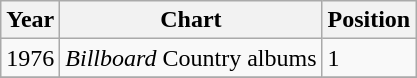<table class="wikitable">
<tr>
<th>Year</th>
<th>Chart</th>
<th>Position</th>
</tr>
<tr>
<td>1976</td>
<td><em>Billboard</em> Country albums</td>
<td>1</td>
</tr>
<tr>
</tr>
</table>
